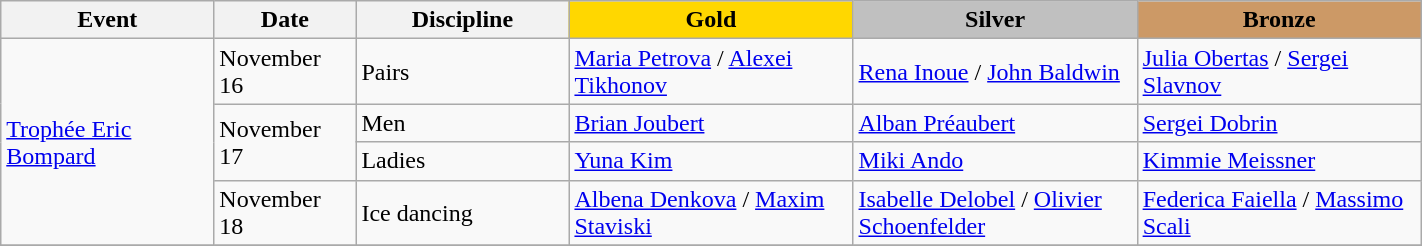<table class="wikitable" width="75%">
<tr>
<th width="15%">Event</th>
<th width="10%">Date</th>
<th width="15%">Discipline</th>
<td width = "20%" align="center" bgcolor="gold"><strong>Gold</strong></td>
<td width = "20%" align="center" bgcolor="silver"><strong>Silver</strong></td>
<td width = "20%" align="center" bgcolor="cc9966"><strong>Bronze</strong></td>
</tr>
<tr>
<td rowspan = 4> <a href='#'>Trophée Eric Bompard</a></td>
<td>November 16</td>
<td>Pairs</td>
<td> <a href='#'>Maria Petrova</a> / <a href='#'>Alexei Tikhonov</a></td>
<td> <a href='#'>Rena Inoue</a> / <a href='#'>John Baldwin</a></td>
<td> <a href='#'>Julia Obertas</a> / <a href='#'>Sergei Slavnov</a></td>
</tr>
<tr>
<td rowspan = 2>November 17</td>
<td>Men</td>
<td> <a href='#'>Brian Joubert</a></td>
<td> <a href='#'>Alban Préaubert</a></td>
<td> <a href='#'>Sergei Dobrin</a></td>
</tr>
<tr>
<td>Ladies</td>
<td> <a href='#'>Yuna Kim</a></td>
<td> <a href='#'>Miki Ando</a></td>
<td> <a href='#'>Kimmie Meissner</a></td>
</tr>
<tr>
<td>November 18</td>
<td>Ice dancing</td>
<td> <a href='#'>Albena Denkova</a> / <a href='#'>Maxim Staviski</a></td>
<td> <a href='#'>Isabelle Delobel</a> / <a href='#'>Olivier Schoenfelder</a></td>
<td> <a href='#'>Federica Faiella</a> / <a href='#'>Massimo Scali</a></td>
</tr>
<tr>
</tr>
</table>
